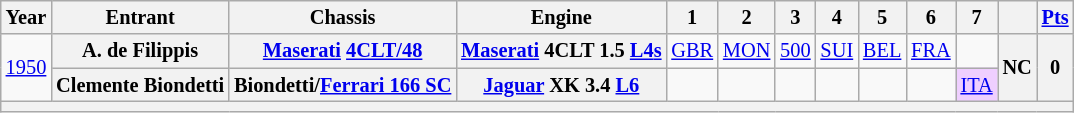<table class="wikitable" style="text-align:center; font-size:85%">
<tr>
<th>Year</th>
<th>Entrant</th>
<th>Chassis</th>
<th>Engine</th>
<th>1</th>
<th>2</th>
<th>3</th>
<th>4</th>
<th>5</th>
<th>6</th>
<th>7</th>
<th></th>
<th><a href='#'>Pts</a></th>
</tr>
<tr>
<td rowspan=2><a href='#'>1950</a></td>
<th nowrap>A. de Filippis</th>
<th nowrap><a href='#'>Maserati</a> <a href='#'>4CLT/48</a></th>
<th nowrap><a href='#'>Maserati</a> 4CLT 1.5 <a href='#'>L4</a><a href='#'>s</a></th>
<td><a href='#'>GBR</a></td>
<td><a href='#'>MON</a><br></td>
<td><a href='#'>500</a></td>
<td><a href='#'>SUI</a></td>
<td><a href='#'>BEL</a></td>
<td><a href='#'>FRA</a></td>
<td></td>
<th rowspan=2>NC</th>
<th rowspan=2>0</th>
</tr>
<tr>
<th nowrap>Clemente Biondetti</th>
<th nowrap>Biondetti/<a href='#'>Ferrari 166 SC</a></th>
<th nowrap><a href='#'>Jaguar</a> XK 3.4 <a href='#'>L6</a></th>
<td></td>
<td></td>
<td></td>
<td></td>
<td></td>
<td></td>
<td style="background:#EFCFFF;"><a href='#'>ITA</a><br></td>
</tr>
<tr>
<th colspan=13></th>
</tr>
</table>
